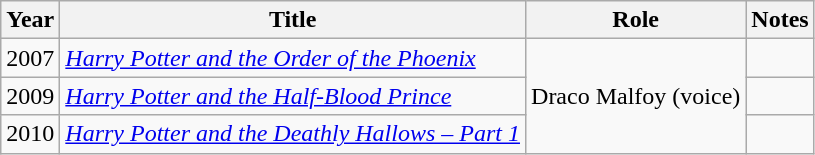<table class="wikitable sortable">
<tr>
<th>Year</th>
<th>Title</th>
<th>Role</th>
<th>Notes</th>
</tr>
<tr>
<td>2007</td>
<td><em><a href='#'>Harry Potter and the Order of the Phoenix</a></em></td>
<td rowspan=3>Draco Malfoy (voice)</td>
<td></td>
</tr>
<tr>
<td>2009</td>
<td><em><a href='#'>Harry Potter and the Half-Blood Prince</a></em></td>
<td></td>
</tr>
<tr>
<td>2010</td>
<td><em><a href='#'>Harry Potter and the Deathly Hallows – Part 1</a></em></td>
<td></td>
</tr>
</table>
